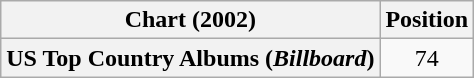<table class="wikitable plainrowheaders" style="text-align:center">
<tr>
<th scope="col">Chart (2002)</th>
<th scope="col">Position</th>
</tr>
<tr>
<th scope="row">US Top Country Albums (<em>Billboard</em>)</th>
<td>74</td>
</tr>
</table>
